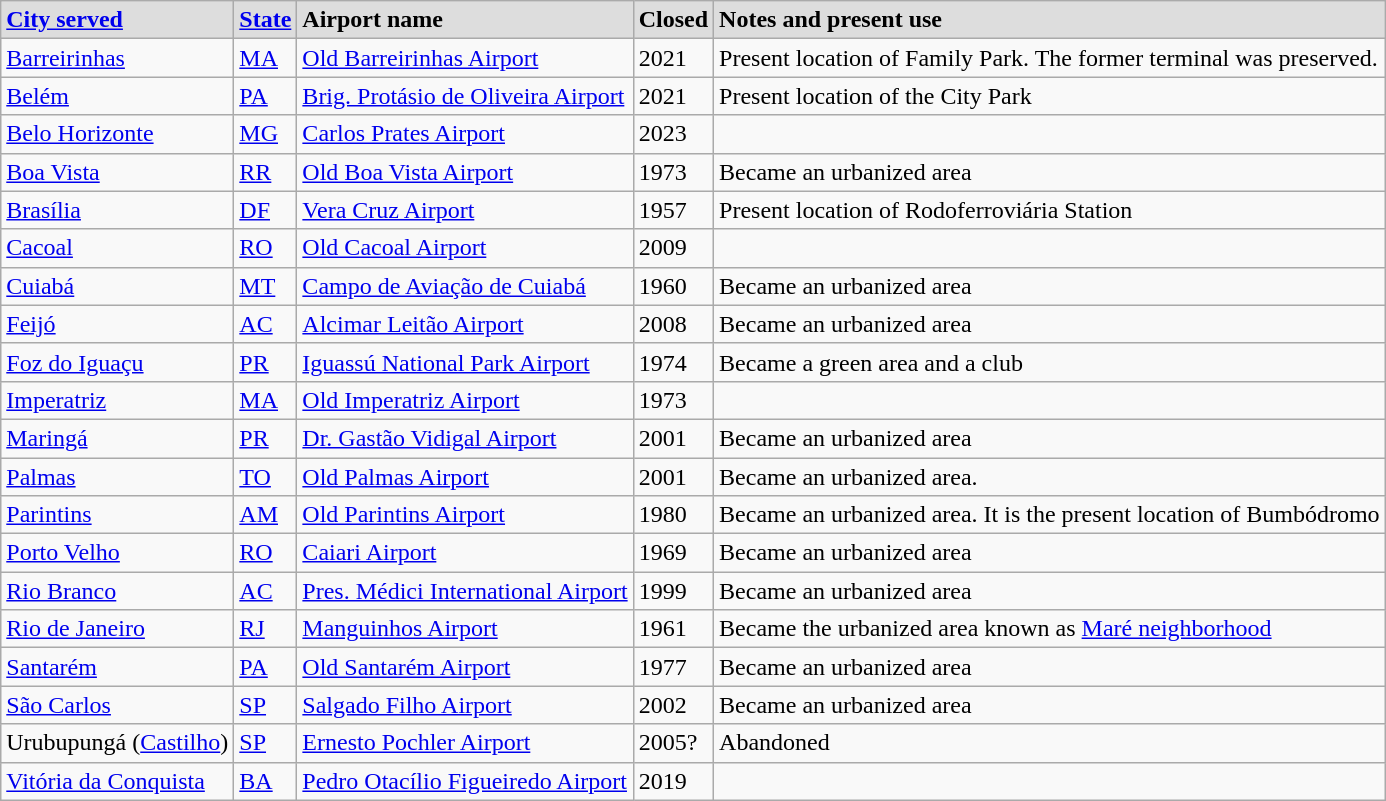<table class="wikitable sortable">
<tr valign=baseline style="font-weight:bold; background-color: #DDDDDD;">
<td><a href='#'>City served</a></td>
<td><a href='#'>State</a></td>
<td>Airport name</td>
<td>Closed</td>
<td>Notes and present use</td>
</tr>
<tr valign=top>
<td><a href='#'>Barreirinhas</a></td>
<td><a href='#'>MA</a></td>
<td><a href='#'>Old Barreirinhas Airport</a></td>
<td>2021</td>
<td>Present location of Family Park. The former terminal was preserved.</td>
</tr>
<tr valign=top>
<td><a href='#'>Belém</a></td>
<td><a href='#'>PA</a></td>
<td><a href='#'>Brig. Protásio de Oliveira Airport</a></td>
<td>2021</td>
<td>Present location of the City Park</td>
</tr>
<tr valign=top>
<td><a href='#'>Belo Horizonte</a></td>
<td><a href='#'>MG</a></td>
<td><a href='#'>Carlos Prates Airport</a></td>
<td>2023</td>
<td></td>
</tr>
<tr valign=top>
<td><a href='#'>Boa Vista</a></td>
<td><a href='#'>RR</a></td>
<td><a href='#'>Old Boa Vista Airport</a></td>
<td>1973</td>
<td>Became an urbanized area</td>
</tr>
<tr valign=top>
<td><a href='#'>Brasília</a></td>
<td><a href='#'>DF</a></td>
<td><a href='#'>Vera Cruz Airport</a></td>
<td>1957</td>
<td>Present location of Rodoferroviária Station</td>
</tr>
<tr valign=top>
<td><a href='#'>Cacoal</a></td>
<td><a href='#'>RO</a></td>
<td><a href='#'>Old Cacoal Airport</a></td>
<td>2009</td>
<td></td>
</tr>
<tr valign=top>
<td><a href='#'>Cuiabá</a></td>
<td><a href='#'>MT</a></td>
<td><a href='#'>Campo de Aviação de Cuiabá</a></td>
<td>1960</td>
<td>Became an urbanized area</td>
</tr>
<tr valign=top>
<td><a href='#'>Feijó</a></td>
<td><a href='#'>AC</a></td>
<td><a href='#'>Alcimar Leitão Airport</a></td>
<td>2008</td>
<td>Became an urbanized area</td>
</tr>
<tr valign=top>
<td><a href='#'>Foz do Iguaçu</a></td>
<td><a href='#'>PR</a></td>
<td><a href='#'>Iguassú National Park Airport</a></td>
<td>1974</td>
<td>Became a green area and a club</td>
</tr>
<tr valign=top>
<td><a href='#'>Imperatriz</a></td>
<td><a href='#'>MA</a></td>
<td><a href='#'>Old Imperatriz Airport</a></td>
<td>1973</td>
<td></td>
</tr>
<tr valign=top>
<td><a href='#'>Maringá</a></td>
<td><a href='#'>PR</a></td>
<td><a href='#'>Dr. Gastão Vidigal Airport</a></td>
<td>2001</td>
<td>Became an urbanized area</td>
</tr>
<tr valign=top>
<td><a href='#'>Palmas</a></td>
<td><a href='#'>TO</a></td>
<td><a href='#'>Old Palmas Airport</a></td>
<td>2001</td>
<td>Became an urbanized area.</td>
</tr>
<tr valign=top>
<td><a href='#'>Parintins</a></td>
<td><a href='#'>AM</a></td>
<td><a href='#'>Old Parintins Airport</a></td>
<td>1980</td>
<td>Became an urbanized area. It is the present location of Bumbódromo</td>
</tr>
<tr valign=top>
<td><a href='#'>Porto Velho</a></td>
<td><a href='#'>RO</a></td>
<td><a href='#'>Caiari Airport</a></td>
<td>1969</td>
<td>Became an urbanized area</td>
</tr>
<tr valign=top>
<td><a href='#'>Rio Branco</a></td>
<td><a href='#'>AC</a></td>
<td><a href='#'>Pres. Médici International Airport</a></td>
<td>1999</td>
<td>Became an urbanized area</td>
</tr>
<tr valign=top>
<td><a href='#'>Rio de Janeiro</a></td>
<td><a href='#'>RJ</a></td>
<td><a href='#'>Manguinhos Airport</a></td>
<td>1961</td>
<td>Became the urbanized area known as <a href='#'>Maré neighborhood</a></td>
</tr>
<tr valign=top>
<td><a href='#'>Santarém</a></td>
<td><a href='#'>PA</a></td>
<td><a href='#'>Old Santarém Airport</a></td>
<td>1977</td>
<td>Became an urbanized area</td>
</tr>
<tr valign=top>
<td><a href='#'>São Carlos</a></td>
<td><a href='#'>SP</a></td>
<td><a href='#'>Salgado Filho Airport</a></td>
<td>2002</td>
<td>Became an urbanized area</td>
</tr>
<tr valign=top>
<td>Urubupungá (<a href='#'>Castilho</a>)</td>
<td><a href='#'>SP</a></td>
<td><a href='#'>Ernesto Pochler Airport</a></td>
<td>2005?</td>
<td>Abandoned</td>
</tr>
<tr valign=top>
<td><a href='#'>Vitória da Conquista</a></td>
<td><a href='#'>BA</a></td>
<td><a href='#'>Pedro Otacílio Figueiredo Airport</a></td>
<td>2019</td>
<td></td>
</tr>
</table>
